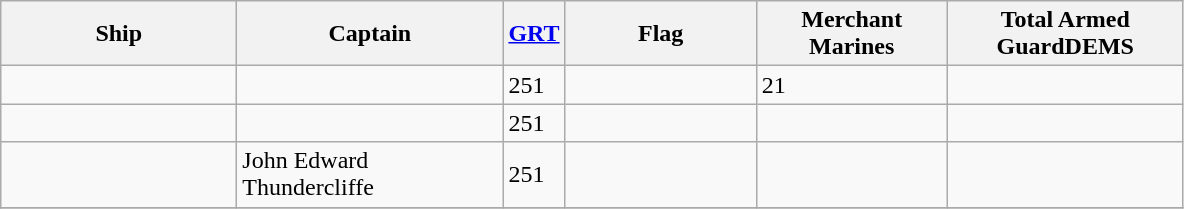<table class="wikitable sortable">
<tr>
<th scope="col" width="150px">Ship</th>
<th scope="col" width="170px">Captain</th>
<th scope="col" width="30px"><a href='#'>GRT</a></th>
<th scope="col" width="120px">Flag</th>
<th scope="col" width="120px">Merchant Marines</th>
<th scope="col" width="150px">Total Armed GuardDEMS</th>
</tr>
<tr>
<td></td>
<td></td>
<td align="left">251</td>
<td></td>
<td align="left">21</td>
<td></td>
</tr>
<tr>
<td></td>
<td></td>
<td align="left">251</td>
<td></td>
<td></td>
<td></td>
</tr>
<tr>
<td></td>
<td>John Edward Thundercliffe</td>
<td align="left">251</td>
<td></td>
<td></td>
<td></td>
</tr>
<tr>
</tr>
</table>
